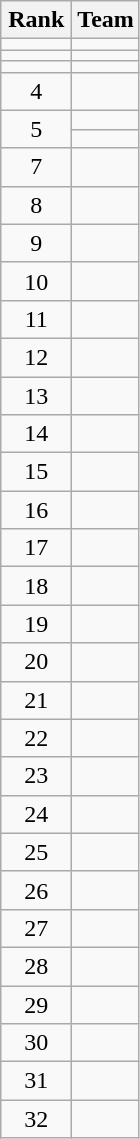<table class="wikitable" style="text-align:center;">
<tr>
<th width=40>Rank</th>
<th>Team</th>
</tr>
<tr>
<td></td>
<td style="text-align:left;"></td>
</tr>
<tr>
<td></td>
<td style="text-align:left;"></td>
</tr>
<tr>
<td></td>
<td style="text-align:left;"></td>
</tr>
<tr>
<td>4</td>
<td style="text-align:left;"></td>
</tr>
<tr>
<td rowspan=2>5</td>
<td style="text-align:left;"></td>
</tr>
<tr>
<td style="text-align:left;"></td>
</tr>
<tr>
<td>7</td>
<td style="text-align:left;"></td>
</tr>
<tr>
<td>8</td>
<td style="text-align:left;"></td>
</tr>
<tr>
<td>9</td>
<td style="text-align:left;"></td>
</tr>
<tr>
<td>10</td>
<td style="text-align:left;"></td>
</tr>
<tr>
<td>11</td>
<td style="text-align:left;"></td>
</tr>
<tr>
<td>12</td>
<td style="text-align:left;"></td>
</tr>
<tr>
<td>13</td>
<td style="text-align:left;"></td>
</tr>
<tr>
<td>14</td>
<td style="text-align:left;"></td>
</tr>
<tr>
<td>15</td>
<td style="text-align:left;"></td>
</tr>
<tr>
<td>16</td>
<td style="text-align:left;"></td>
</tr>
<tr>
<td>17</td>
<td style="text-align:left;"></td>
</tr>
<tr>
<td>18</td>
<td style="text-align:left;"></td>
</tr>
<tr>
<td>19</td>
<td style="text-align:left;"></td>
</tr>
<tr>
<td>20</td>
<td style="text-align:left;"></td>
</tr>
<tr>
<td>21</td>
<td style="text-align:left;"></td>
</tr>
<tr>
<td>22</td>
<td style="text-align:left;"></td>
</tr>
<tr>
<td>23</td>
<td style="text-align:left;"></td>
</tr>
<tr>
<td>24</td>
<td style="text-align:left;"></td>
</tr>
<tr>
<td>25</td>
<td style="text-align:left;"></td>
</tr>
<tr>
<td>26</td>
<td style="text-align:left;"></td>
</tr>
<tr>
<td>27</td>
<td style="text-align:left;"></td>
</tr>
<tr>
<td>28</td>
<td style="text-align:left;"></td>
</tr>
<tr>
<td>29</td>
<td style="text-align:left;"></td>
</tr>
<tr>
<td>30</td>
<td style="text-align:left;"></td>
</tr>
<tr>
<td>31</td>
<td style="text-align:left;"></td>
</tr>
<tr>
<td>32</td>
<td style="text-align:left;"></td>
</tr>
</table>
